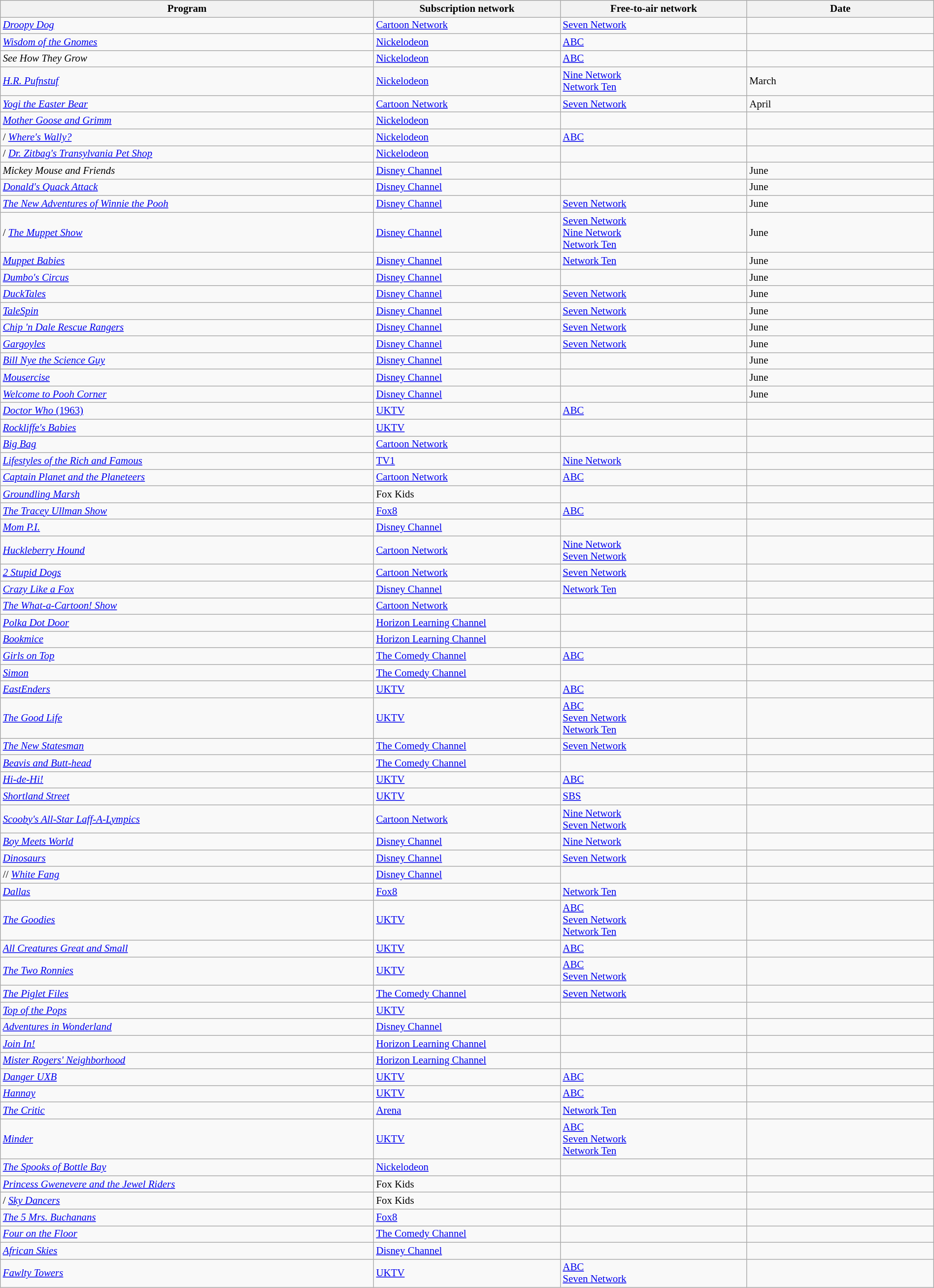<table class="wikitable sortable" width="100%" style="font-size:87%;">
<tr bgcolor="#efefef">
<th width=40%>Program</th>
<th width=20%>Subscription network</th>
<th width=20%>Free-to-air network</th>
<th width=20%>Date</th>
</tr>
<tr>
<td> <em><a href='#'>Droopy Dog</a></em></td>
<td><a href='#'>Cartoon Network</a></td>
<td><a href='#'>Seven Network</a></td>
<td></td>
</tr>
<tr>
<td> <em><a href='#'>Wisdom of the Gnomes</a></em></td>
<td><a href='#'>Nickelodeon</a></td>
<td><a href='#'>ABC</a></td>
<td></td>
</tr>
<tr>
<td> <em>See How They Grow</em></td>
<td><a href='#'>Nickelodeon</a></td>
<td><a href='#'>ABC</a></td>
<td></td>
</tr>
<tr>
<td> <em><a href='#'>H.R. Pufnstuf</a></em></td>
<td><a href='#'>Nickelodeon</a></td>
<td><a href='#'>Nine Network</a><br><a href='#'>Network Ten</a></td>
<td>March</td>
</tr>
<tr>
<td> <em><a href='#'>Yogi the Easter Bear</a></em></td>
<td><a href='#'>Cartoon Network</a></td>
<td><a href='#'>Seven Network</a></td>
<td>April</td>
</tr>
<tr>
<td> <em><a href='#'>Mother Goose and Grimm</a></em></td>
<td><a href='#'>Nickelodeon</a></td>
<td></td>
<td></td>
</tr>
<tr>
<td>/ <em><a href='#'>Where's Wally?</a></em></td>
<td><a href='#'>Nickelodeon</a></td>
<td><a href='#'>ABC</a></td>
<td></td>
</tr>
<tr>
<td>/ <em><a href='#'>Dr. Zitbag's Transylvania Pet Shop</a></em></td>
<td><a href='#'>Nickelodeon</a></td>
<td></td>
<td></td>
</tr>
<tr>
<td> <em>Mickey Mouse and Friends</em></td>
<td><a href='#'>Disney Channel</a></td>
<td></td>
<td>June</td>
</tr>
<tr>
<td> <em><a href='#'>Donald's Quack Attack</a></em></td>
<td><a href='#'>Disney Channel</a></td>
<td></td>
<td>June</td>
</tr>
<tr>
<td> <em><a href='#'>The New Adventures of Winnie the Pooh</a></em></td>
<td><a href='#'>Disney Channel</a></td>
<td><a href='#'>Seven Network</a></td>
<td>June</td>
</tr>
<tr>
<td>/ <em><a href='#'>The Muppet Show</a></em></td>
<td><a href='#'>Disney Channel</a></td>
<td><a href='#'>Seven Network</a><br><a href='#'>Nine Network</a><br><a href='#'>Network Ten</a></td>
<td>June</td>
</tr>
<tr>
<td> <em><a href='#'>Muppet Babies</a></em></td>
<td><a href='#'>Disney Channel</a></td>
<td><a href='#'>Network Ten</a></td>
<td>June</td>
</tr>
<tr>
<td> <em><a href='#'>Dumbo's Circus</a></em></td>
<td><a href='#'>Disney Channel</a></td>
<td></td>
<td>June</td>
</tr>
<tr>
<td> <em><a href='#'>DuckTales</a></em></td>
<td><a href='#'>Disney Channel</a></td>
<td><a href='#'>Seven Network</a></td>
<td>June</td>
</tr>
<tr>
<td> <em><a href='#'>TaleSpin</a></em></td>
<td><a href='#'>Disney Channel</a></td>
<td><a href='#'>Seven Network</a></td>
<td>June</td>
</tr>
<tr>
<td> <em><a href='#'>Chip 'n Dale Rescue Rangers</a></em></td>
<td><a href='#'>Disney Channel</a></td>
<td><a href='#'>Seven Network</a></td>
<td>June</td>
</tr>
<tr>
<td> <em><a href='#'>Gargoyles</a></em></td>
<td><a href='#'>Disney Channel</a></td>
<td><a href='#'>Seven Network</a></td>
<td>June</td>
</tr>
<tr>
<td> <em><a href='#'>Bill Nye the Science Guy</a></em></td>
<td><a href='#'>Disney Channel</a></td>
<td></td>
<td>June</td>
</tr>
<tr>
<td> <em><a href='#'>Mousercise</a></em></td>
<td><a href='#'>Disney Channel</a></td>
<td></td>
<td>June</td>
</tr>
<tr>
<td> <em><a href='#'>Welcome to Pooh Corner</a></em></td>
<td><a href='#'>Disney Channel</a></td>
<td></td>
<td>June</td>
</tr>
<tr>
<td> <a href='#'><em>Doctor Who</em> (1963)</a></td>
<td><a href='#'>UKTV</a></td>
<td><a href='#'>ABC</a></td>
<td></td>
</tr>
<tr>
<td> <em><a href='#'>Rockliffe's Babies</a></em></td>
<td><a href='#'>UKTV</a></td>
<td></td>
<td></td>
</tr>
<tr>
<td> <em><a href='#'>Big Bag</a></em></td>
<td><a href='#'>Cartoon Network</a></td>
<td></td>
<td></td>
</tr>
<tr>
<td> <em><a href='#'>Lifestyles of the Rich and Famous</a></em></td>
<td><a href='#'>TV1</a></td>
<td><a href='#'>Nine Network</a></td>
<td></td>
</tr>
<tr>
<td> <em><a href='#'>Captain Planet and the Planeteers</a></em></td>
<td><a href='#'>Cartoon Network</a></td>
<td><a href='#'>ABC</a></td>
<td></td>
</tr>
<tr>
<td> <em><a href='#'>Groundling Marsh</a></em></td>
<td>Fox Kids</td>
<td></td>
<td></td>
</tr>
<tr>
<td> <em><a href='#'>The Tracey Ullman Show</a></em></td>
<td><a href='#'>Fox8</a></td>
<td><a href='#'>ABC</a></td>
<td></td>
</tr>
<tr>
<td> <em><a href='#'>Mom P.I.</a></em></td>
<td><a href='#'>Disney Channel</a></td>
<td></td>
<td></td>
</tr>
<tr>
<td> <em><a href='#'>Huckleberry Hound</a></em></td>
<td><a href='#'>Cartoon Network</a></td>
<td><a href='#'>Nine Network</a><br><a href='#'>Seven Network</a></td>
<td></td>
</tr>
<tr>
<td> <em><a href='#'>2 Stupid Dogs</a></em></td>
<td><a href='#'>Cartoon Network</a></td>
<td><a href='#'>Seven Network</a></td>
<td></td>
</tr>
<tr>
<td> <em><a href='#'>Crazy Like a Fox</a></em></td>
<td><a href='#'>Disney Channel</a></td>
<td><a href='#'>Network Ten</a></td>
<td></td>
</tr>
<tr>
<td> <em><a href='#'>The What-a-Cartoon! Show</a></em></td>
<td><a href='#'>Cartoon Network</a></td>
<td></td>
<td></td>
</tr>
<tr>
<td> <em><a href='#'>Polka Dot Door</a></em></td>
<td><a href='#'>Horizon Learning Channel</a></td>
<td></td>
<td></td>
</tr>
<tr>
<td> <em><a href='#'>Bookmice</a></em></td>
<td><a href='#'>Horizon Learning Channel</a></td>
<td></td>
<td></td>
</tr>
<tr>
<td> <em><a href='#'>Girls on Top</a></em></td>
<td><a href='#'>The Comedy Channel</a></td>
<td><a href='#'>ABC</a></td>
<td></td>
</tr>
<tr>
<td> <em><a href='#'>Simon</a></em></td>
<td><a href='#'>The Comedy Channel</a></td>
<td></td>
<td></td>
</tr>
<tr>
<td> <em><a href='#'>EastEnders</a></em></td>
<td><a href='#'>UKTV</a></td>
<td><a href='#'>ABC</a></td>
<td></td>
</tr>
<tr>
<td> <em><a href='#'>The Good Life</a></em></td>
<td><a href='#'>UKTV</a></td>
<td><a href='#'>ABC</a><br><a href='#'>Seven Network</a><br><a href='#'>Network Ten</a></td>
<td></td>
</tr>
<tr>
<td> <em><a href='#'>The New Statesman</a></em></td>
<td><a href='#'>The Comedy Channel</a></td>
<td><a href='#'>Seven Network</a></td>
<td></td>
</tr>
<tr>
<td> <em><a href='#'>Beavis and Butt-head</a></em></td>
<td><a href='#'>The Comedy Channel</a></td>
<td></td>
<td></td>
</tr>
<tr>
<td> <em><a href='#'>Hi-de-Hi!</a></em></td>
<td><a href='#'>UKTV</a></td>
<td><a href='#'>ABC</a></td>
<td></td>
</tr>
<tr>
<td> <em><a href='#'>Shortland Street</a></em></td>
<td><a href='#'>UKTV</a></td>
<td><a href='#'>SBS</a></td>
<td></td>
</tr>
<tr>
<td> <em><a href='#'>Scooby's All-Star Laff-A-Lympics</a></em></td>
<td><a href='#'>Cartoon Network</a></td>
<td><a href='#'>Nine Network</a><br><a href='#'>Seven Network</a></td>
<td></td>
</tr>
<tr>
<td> <em><a href='#'>Boy Meets World</a></em></td>
<td><a href='#'>Disney Channel</a></td>
<td><a href='#'>Nine Network</a></td>
<td></td>
</tr>
<tr>
<td> <em><a href='#'>Dinosaurs</a></em></td>
<td><a href='#'>Disney Channel</a></td>
<td><a href='#'>Seven Network</a></td>
<td></td>
</tr>
<tr>
<td>// <em><a href='#'>White Fang</a></em></td>
<td><a href='#'>Disney Channel</a></td>
<td></td>
<td></td>
</tr>
<tr>
<td> <em><a href='#'>Dallas</a></em></td>
<td><a href='#'>Fox8</a></td>
<td><a href='#'>Network Ten</a></td>
<td></td>
</tr>
<tr>
<td> <em><a href='#'>The Goodies</a></em></td>
<td><a href='#'>UKTV</a></td>
<td><a href='#'>ABC</a><br><a href='#'>Seven Network</a><br><a href='#'>Network Ten</a></td>
<td></td>
</tr>
<tr>
<td> <em><a href='#'>All Creatures Great and Small</a></em></td>
<td><a href='#'>UKTV</a></td>
<td><a href='#'>ABC</a></td>
<td></td>
</tr>
<tr>
<td> <em><a href='#'>The Two Ronnies</a></em></td>
<td><a href='#'>UKTV</a></td>
<td><a href='#'>ABC</a><br><a href='#'>Seven Network</a></td>
<td></td>
</tr>
<tr>
<td> <em><a href='#'>The Piglet Files</a></em></td>
<td><a href='#'>The Comedy Channel</a></td>
<td><a href='#'>Seven Network</a></td>
<td></td>
</tr>
<tr>
<td> <em><a href='#'>Top of the Pops</a></em></td>
<td><a href='#'>UKTV</a></td>
<td></td>
<td></td>
</tr>
<tr>
<td> <em><a href='#'>Adventures in Wonderland</a></em></td>
<td><a href='#'>Disney Channel</a></td>
<td></td>
<td></td>
</tr>
<tr>
<td> <em><a href='#'>Join In!</a></em></td>
<td><a href='#'>Horizon Learning Channel</a></td>
<td></td>
<td></td>
</tr>
<tr>
<td> <em><a href='#'>Mister Rogers' Neighborhood</a></em></td>
<td><a href='#'>Horizon Learning Channel</a></td>
<td></td>
<td></td>
</tr>
<tr>
<td> <em><a href='#'>Danger UXB</a></em></td>
<td><a href='#'>UKTV</a></td>
<td><a href='#'>ABC</a></td>
<td></td>
</tr>
<tr>
<td> <em><a href='#'>Hannay</a></em></td>
<td><a href='#'>UKTV</a></td>
<td><a href='#'>ABC</a></td>
<td></td>
</tr>
<tr>
<td> <em><a href='#'>The Critic</a></em></td>
<td><a href='#'>Arena</a></td>
<td><a href='#'>Network Ten</a></td>
<td></td>
</tr>
<tr>
<td> <em><a href='#'>Minder</a></em></td>
<td><a href='#'>UKTV</a></td>
<td><a href='#'>ABC</a><br><a href='#'>Seven Network</a><br><a href='#'>Network Ten</a></td>
<td></td>
</tr>
<tr>
<td> <em><a href='#'>The Spooks of Bottle Bay</a></em></td>
<td><a href='#'>Nickelodeon</a></td>
<td></td>
<td></td>
</tr>
<tr>
<td> <em><a href='#'>Princess Gwenevere and the Jewel Riders</a></em></td>
<td>Fox Kids</td>
<td></td>
<td></td>
</tr>
<tr>
<td>/ <em><a href='#'>Sky Dancers</a></em></td>
<td>Fox Kids</td>
<td></td>
<td></td>
</tr>
<tr>
<td> <em><a href='#'>The 5 Mrs. Buchanans</a></em></td>
<td><a href='#'>Fox8</a></td>
<td></td>
<td></td>
</tr>
<tr>
<td> <em><a href='#'>Four on the Floor</a></em></td>
<td><a href='#'>The Comedy Channel</a></td>
<td></td>
<td></td>
</tr>
<tr>
<td> <em><a href='#'>African Skies</a></em></td>
<td><a href='#'>Disney Channel</a></td>
<td></td>
<td></td>
</tr>
<tr>
<td> <em><a href='#'>Fawlty Towers</a></em></td>
<td><a href='#'>UKTV</a></td>
<td><a href='#'>ABC</a><br><a href='#'>Seven Network</a></td>
<td></td>
</tr>
</table>
